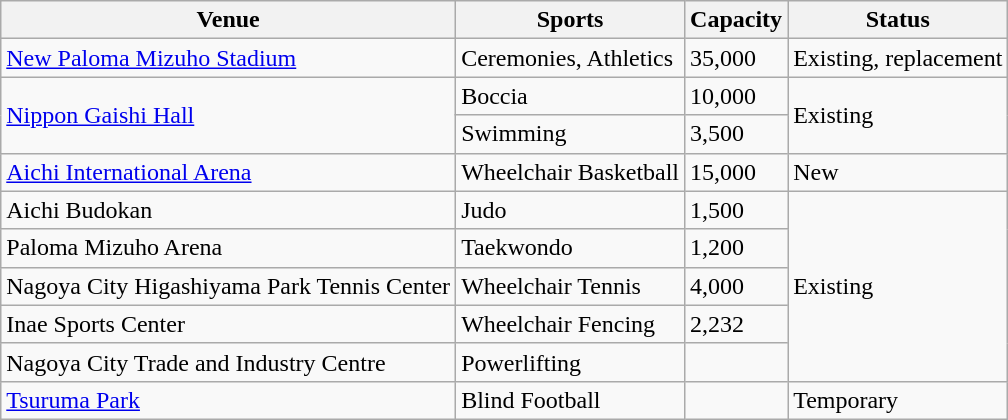<table class="wikitable sortable">
<tr>
<th>Venue</th>
<th>Sports</th>
<th>Capacity</th>
<th>Status</th>
</tr>
<tr>
<td><a href='#'>New Paloma Mizuho Stadium</a></td>
<td>Ceremonies, Athletics</td>
<td>35,000</td>
<td>Existing, replacement</td>
</tr>
<tr>
<td rowspan = "2"><a href='#'>Nippon Gaishi Hall</a></td>
<td>Boccia</td>
<td>10,000</td>
<td rowspan = "2">Existing</td>
</tr>
<tr>
<td>Swimming</td>
<td>3,500</td>
</tr>
<tr>
<td><a href='#'>Aichi International Arena</a></td>
<td>Wheelchair Basketball</td>
<td>15,000</td>
<td>New</td>
</tr>
<tr>
<td>Aichi Budokan</td>
<td>Judo</td>
<td>1,500</td>
<td rowspan = "5">Existing</td>
</tr>
<tr>
<td>Paloma Mizuho Arena</td>
<td>Taekwondo</td>
<td>1,200</td>
</tr>
<tr>
<td>Nagoya City Higashiyama Park Tennis Center</td>
<td>Wheelchair Tennis</td>
<td>4,000</td>
</tr>
<tr>
<td>Inae Sports Center</td>
<td>Wheelchair Fencing</td>
<td>2,232</td>
</tr>
<tr>
<td>Nagoya City Trade and Industry Centre</td>
<td>Powerlifting</td>
<td></td>
</tr>
<tr>
<td><a href='#'>Tsuruma Park</a></td>
<td>Blind Football</td>
<td></td>
<td>Temporary</td>
</tr>
</table>
